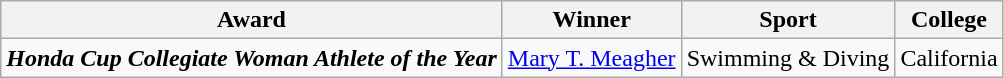<table class="wikitable">
<tr>
<th>Award</th>
<th>Winner</th>
<th>Sport</th>
<th>College</th>
</tr>
<tr>
<td><strong><em>Honda Cup<strong> Collegiate Woman Athlete of the Year<em></td>
<td><a href='#'>Mary T. Meagher</a></td>
<td>Swimming & Diving</td>
<td>California</td>
</tr>
</table>
